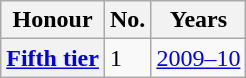<table class="wikitable plainrowheaders">
<tr>
<th scope=col>Honour</th>
<th scope=col>No.</th>
<th scope=col>Years</th>
</tr>
<tr>
<th scope=row><a href='#'>Fifth tier</a></th>
<td>1</td>
<td><a href='#'>2009–10</a></td>
</tr>
</table>
